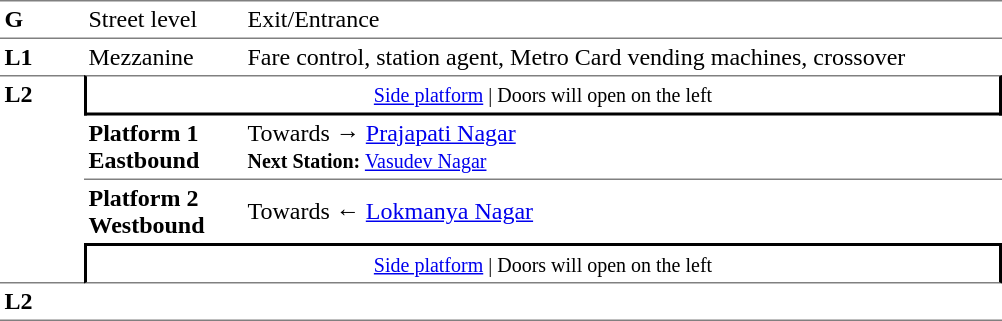<table table border=0 cellspacing=0 cellpadding=3>
<tr>
<td style="border-bottom:solid 1px grey;border-top:solid 1px grey;" width=50 valign=top><strong>G</strong></td>
<td style="border-top:solid 1px grey;border-bottom:solid 1px grey;" width=100 valign=top>Street level</td>
<td style="border-top:solid 1px grey;border-bottom:solid 1px grey;" width=500 valign=top>Exit/Entrance</td>
</tr>
<tr>
<td valign=top><strong>L1</strong></td>
<td valign=top>Mezzanine</td>
<td valign=top>Fare control, station agent, Metro Card vending machines, crossover<br></td>
</tr>
<tr>
<td style="border-top:solid 1px grey;border-bottom:solid 1px grey;" width=50 rowspan=4 valign=top><strong>L2</strong></td>
<td style="border-top:solid 1px grey;border-right:solid 2px black;border-left:solid 2px black;border-bottom:solid 2px black;text-align:center;" colspan=2><small><a href='#'>Side platform</a> | Doors will open on the left </small></td>
</tr>
<tr>
<td style="border-bottom:solid 1px grey;" width=100><span><strong>Platform 1</strong><br><strong>Eastbound</strong></span></td>
<td style="border-bottom:solid 1px grey;" width=500>Towards → <a href='#'>Prajapati Nagar</a><br><small><strong>Next Station:</strong> <a href='#'>Vasudev Nagar</a></small></td>
</tr>
<tr>
<td><span><strong>Platform 2</strong><br><strong>Westbound</strong></span></td>
<td>Towards ← <a href='#'>Lokmanya Nagar</a></td>
</tr>
<tr>
<td style="border-top:solid 2px black;border-right:solid 2px black;border-left:solid 2px black;border-bottom:solid 1px grey;" colspan=2  align=center><small><a href='#'>Side platform</a> | Doors will open on the left </small></td>
</tr>
<tr>
<td style="border-bottom:solid 1px grey;" width=50 rowspan=2 valign=top><strong>L2</strong></td>
<td style="border-bottom:solid 1px grey;" width=100></td>
<td style="border-bottom:solid 1px grey;" width=500></td>
</tr>
<tr>
</tr>
</table>
